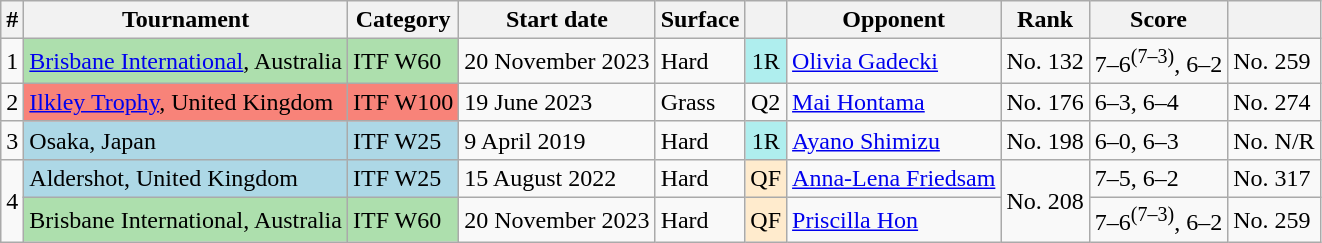<table class="wikitable sortable">
<tr>
<th scope="col">#</th>
<th scope="col">Tournament</th>
<th scope="col">Category</th>
<th scope="col">Start date</th>
<th scope="col">Surface</th>
<th scope="col"></th>
<th scope="col">Opponent</th>
<th scope="col">Rank</th>
<th class="unsortable" scope="col">Score</th>
<th></th>
</tr>
<tr>
<td align="center">1</td>
<td bgcolor="#addfad"><a href='#'>Brisbane International</a>, Australia</td>
<td bgcolor="#addfad">ITF W60</td>
<td>20 November 2023</td>
<td>Hard</td>
<td bgcolor=afeeee align="center">1R</td>
<td> <a href='#'>Olivia Gadecki</a></td>
<td>No. 132</td>
<td>7–6<sup>(7–3)</sup>, 6–2</td>
<td>No. 259</td>
</tr>
<tr>
<td align="center">2</td>
<td bgcolor="#f88379"><a href='#'>Ilkley Trophy</a>, United Kingdom</td>
<td bgcolor="#f88379">ITF W100</td>
<td>19 June 2023</td>
<td>Grass</td>
<td align="center">Q2</td>
<td> <a href='#'>Mai Hontama</a></td>
<td>No. 176</td>
<td>6–3, 6–4</td>
<td>No. 274</td>
</tr>
<tr>
<td align="center">3</td>
<td bgcolor="lightblue">Osaka, Japan</td>
<td bgcolor="lightblue">ITF W25</td>
<td>9 April 2019</td>
<td>Hard</td>
<td bgcolor=afeeee align="center">1R</td>
<td> <a href='#'>Ayano Shimizu</a></td>
<td>No. 198</td>
<td>6–0, 6–3</td>
<td>No. N/R</td>
</tr>
<tr>
<td align="center" rowspan=2>4</td>
<td bgcolor="lightblue">Aldershot, United Kingdom</td>
<td bgcolor="lightblue">ITF W25</td>
<td>15 August 2022</td>
<td>Hard</td>
<td bgcolor=ffebcd align="center">QF</td>
<td> <a href='#'>Anna-Lena Friedsam</a></td>
<td rowspan=2>No. 208</td>
<td>7–5, 6–2</td>
<td>No. 317</td>
</tr>
<tr>
<td bgcolor="#addfad">Brisbane International, Australia</td>
<td bgcolor="#addfad">ITF W60</td>
<td>20 November 2023</td>
<td>Hard</td>
<td bgcolor=ffebcd align="center">QF</td>
<td> <a href='#'>Priscilla Hon</a></td>
<td>7–6<sup>(7–3)</sup>, 6–2</td>
<td>No. 259</td>
</tr>
</table>
